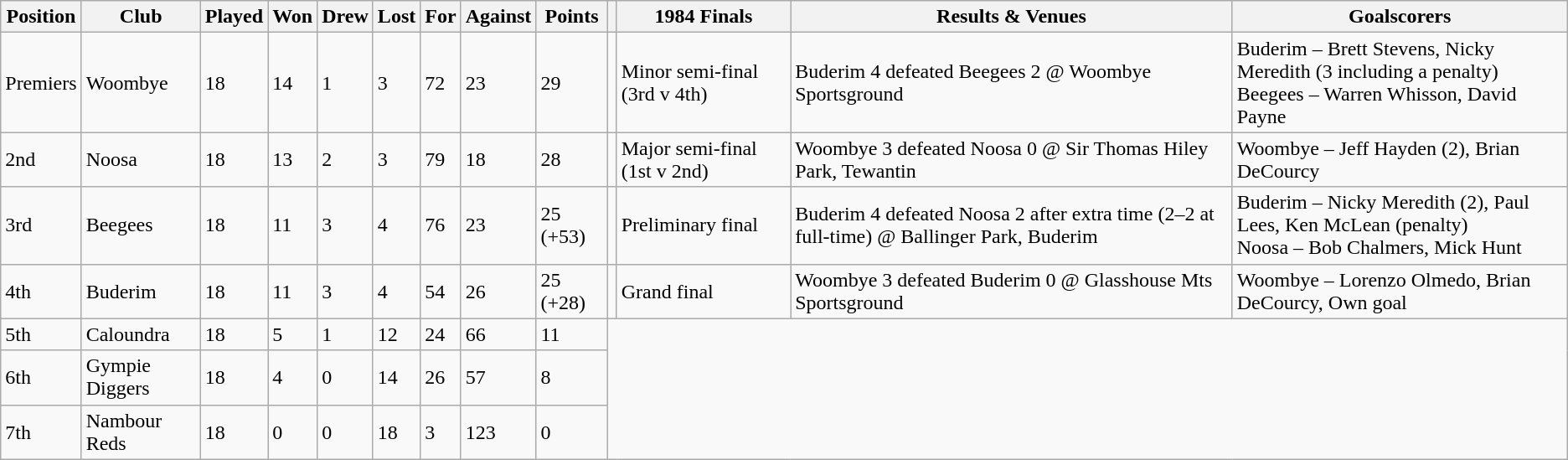<table class="wikitable">
<tr>
<th>Position</th>
<th>Club</th>
<th>Played</th>
<th>Won</th>
<th>Drew</th>
<th>Lost</th>
<th>For</th>
<th>Against</th>
<th>Points</th>
<th></th>
<th>1984 Finals</th>
<th>Results & Venues</th>
<th>Goalscorers</th>
</tr>
<tr>
<td>Premiers</td>
<td>Woombye</td>
<td>18</td>
<td>14</td>
<td>1</td>
<td>3</td>
<td>72</td>
<td>23</td>
<td>29</td>
<td></td>
<td>Minor semi-final (3rd v 4th)</td>
<td>Buderim 4 defeated Beegees 2 @ Woombye Sportsground</td>
<td>Buderim – Brett Stevens, Nicky Meredith (3 including a penalty)<br>Beegees – Warren Whisson, David Payne</td>
</tr>
<tr>
<td>2nd</td>
<td>Noosa</td>
<td>18</td>
<td>13</td>
<td>2</td>
<td>3</td>
<td>79</td>
<td>18</td>
<td>28</td>
<td></td>
<td>Major semi-final (1st v 2nd)</td>
<td>Woombye 3 defeated Noosa 0 @ Sir Thomas Hiley Park, Tewantin</td>
<td>Woombye – Jeff Hayden (2), Brian DeCourcy</td>
</tr>
<tr>
<td>3rd</td>
<td>Beegees</td>
<td>18</td>
<td>11</td>
<td>3</td>
<td>4</td>
<td>76</td>
<td>23</td>
<td>25 (+53)</td>
<td></td>
<td>Preliminary final</td>
<td>Buderim 4 defeated Noosa 2 after extra time (2–2 at full-time) @ Ballinger Park, Buderim</td>
<td>Buderim – Nicky Meredith (2), Paul Lees, Ken McLean (penalty)<br>Noosa – Bob Chalmers, Mick Hunt</td>
</tr>
<tr>
<td>4th</td>
<td>Buderim</td>
<td>18</td>
<td>11</td>
<td>3</td>
<td>4</td>
<td>54</td>
<td>26</td>
<td>25 (+28)</td>
<td></td>
<td>Grand final</td>
<td>Woombye 3 defeated Buderim 0 @ Glasshouse Mts Sportsground</td>
<td>Woombye – Lorenzo Olmedo, Brian DeCourcy, Own goal</td>
</tr>
<tr>
<td>5th</td>
<td>Caloundra</td>
<td>18</td>
<td>5</td>
<td>1</td>
<td>12</td>
<td>24</td>
<td>66</td>
<td>11</td>
</tr>
<tr>
<td>6th</td>
<td>Gympie Diggers</td>
<td>18</td>
<td>4</td>
<td>0</td>
<td>14</td>
<td>26</td>
<td>57</td>
<td>8</td>
</tr>
<tr>
<td>7th</td>
<td>Nambour Reds</td>
<td>18</td>
<td>0</td>
<td>0</td>
<td>18</td>
<td>3</td>
<td>123</td>
<td>0</td>
</tr>
</table>
